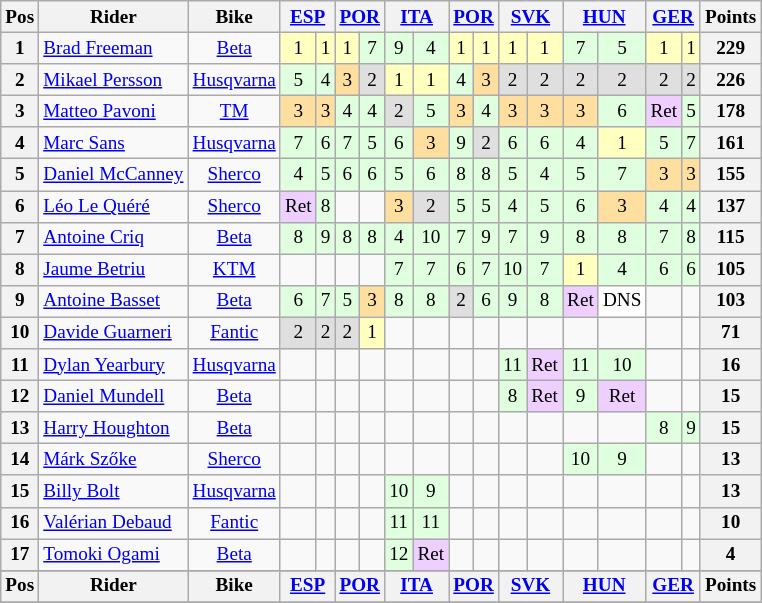<table class="wikitable" style="font-size: 80%; text-align:center">
<tr valign="top">
<th valign="middle">Pos</th>
<th valign="middle">Rider</th>
<th valign="middle">Bike</th>
<th colspan=2><a href='#'>ESP</a><br></th>
<th colspan=2><a href='#'>POR</a><br></th>
<th colspan=2><a href='#'>ITA</a><br></th>
<th colspan=2><a href='#'>POR</a><br></th>
<th colspan=2><a href='#'>SVK</a><br></th>
<th colspan=2><a href='#'>HUN</a><br></th>
<th colspan=2><a href='#'>GER</a><br></th>
<th valign="middle">Points</th>
</tr>
<tr>
<th>1</th>
<td align=left> <a href='#'>Brad Freeman</a></td>
<td><a href='#'>Beta</a></td>
<td style="background:#ffffbf;">1</td>
<td style="background:#ffffbf;">1</td>
<td style="background:#ffffbf;">1</td>
<td style="background:#dfffdf;">7</td>
<td style="background:#dfffdf;">9</td>
<td style="background:#dfffdf;">4</td>
<td style="background:#ffffbf;">1</td>
<td style="background:#ffffbf;">1</td>
<td style="background:#ffffbf;">1</td>
<td style="background:#ffffbf;">1</td>
<td style="background:#dfffdf;">7</td>
<td style="background:#dfffdf;">5</td>
<td style="background:#ffffbf;">1</td>
<td style="background:#ffffbf;">1</td>
<th>229</th>
</tr>
<tr>
<th>2</th>
<td align=left> <a href='#'>Mikael Persson</a></td>
<td><a href='#'>Husqvarna</a></td>
<td style="background:#dfffdf;">5</td>
<td style="background:#dfffdf;">4</td>
<td style="background:#ffdf9f;">3</td>
<td style="background:#dfdfdf;">2</td>
<td style="background:#ffffbf;">1</td>
<td style="background:#ffffbf;">1</td>
<td style="background:#dfffdf;">4</td>
<td style="background:#ffdf9f;">3</td>
<td style="background:#dfdfdf;">2</td>
<td style="background:#dfdfdf;">2</td>
<td style="background:#dfdfdf;">2</td>
<td style="background:#dfdfdf;">2</td>
<td style="background:#dfdfdf;">2</td>
<td style="background:#dfdfdf;">2</td>
<th>226</th>
</tr>
<tr>
<th>3</th>
<td align=left> <a href='#'>Matteo Pavoni</a></td>
<td><a href='#'>TM</a></td>
<td style="background:#ffdf9f;">3</td>
<td style="background:#ffdf9f;">3</td>
<td style="background:#dfffdf;">4</td>
<td style="background:#dfffdf;">4</td>
<td style="background:#dfdfdf;">2</td>
<td style="background:#dfffdf;">5</td>
<td style="background:#ffdf9f;">3</td>
<td style="background:#dfffdf;">4</td>
<td style="background:#ffdf9f;">3</td>
<td style="background:#ffdf9f;">3</td>
<td style="background:#ffdf9f;">3</td>
<td style="background:#dfffdf;">6</td>
<td style="background:#efcfff;">Ret</td>
<td style="background:#dfffdf;">5</td>
<th>178</th>
</tr>
<tr>
<th>4</th>
<td align=left> <a href='#'>Marc Sans</a></td>
<td><a href='#'>Husqvarna</a></td>
<td style="background:#dfffdf;">7</td>
<td style="background:#dfffdf;">6</td>
<td style="background:#dfffdf;">7</td>
<td style="background:#dfffdf;">5</td>
<td style="background:#dfffdf;">6</td>
<td style="background:#ffdf9f;">3</td>
<td style="background:#dfffdf;">9</td>
<td style="background:#dfdfdf;">2</td>
<td style="background:#dfffdf;">6</td>
<td style="background:#dfffdf;">6</td>
<td style="background:#dfffdf;">4</td>
<td style="background:#ffffbf;">1</td>
<td style="background:#dfffdf;">5</td>
<td style="background:#dfffdf;">7</td>
<th>161</th>
</tr>
<tr>
<th>5</th>
<td align=left> <a href='#'>Daniel McCanney</a></td>
<td><a href='#'>Sherco</a></td>
<td style="background:#dfffdf;">4</td>
<td style="background:#dfffdf;">5</td>
<td style="background:#dfffdf;">6</td>
<td style="background:#dfffdf;">6</td>
<td style="background:#dfffdf;">5</td>
<td style="background:#dfffdf;">6</td>
<td style="background:#dfffdf;">8</td>
<td style="background:#dfffdf;">8</td>
<td style="background:#dfffdf;">5</td>
<td style="background:#dfffdf;">4</td>
<td style="background:#dfffdf;">5</td>
<td style="background:#dfffdf;">7</td>
<td style="background:#ffdf9f;">3</td>
<td style="background:#ffdf9f;">3</td>
<th>155</th>
</tr>
<tr>
<th>6</th>
<td align=left> <a href='#'>Léo Le Quéré</a></td>
<td><a href='#'>Sherco</a></td>
<td style="background:#efcfff;">Ret</td>
<td style="background:#dfffdf;">8</td>
<td></td>
<td></td>
<td style="background:#ffdf9f;">3</td>
<td style="background:#dfdfdf;">2</td>
<td style="background:#dfffdf;">5</td>
<td style="background:#dfffdf;">5</td>
<td style="background:#dfffdf;">4</td>
<td style="background:#dfffdf;">5</td>
<td style="background:#dfffdf;">6</td>
<td style="background:#ffdf9f;">3</td>
<td style="background:#dfffdf;">4</td>
<td style="background:#dfffdf;">4</td>
<th>137</th>
</tr>
<tr>
<th>7</th>
<td align=left> <a href='#'>Antoine Criq</a></td>
<td><a href='#'>Beta</a></td>
<td style="background:#dfffdf;">8</td>
<td style="background:#dfffdf;">9</td>
<td style="background:#dfffdf;">8</td>
<td style="background:#dfffdf;">8</td>
<td style="background:#dfffdf;">4</td>
<td style="background:#dfffdf;">10</td>
<td style="background:#dfffdf;">7</td>
<td style="background:#dfffdf;">9</td>
<td style="background:#dfffdf;">7</td>
<td style="background:#dfffdf;">9</td>
<td style="background:#dfffdf;">8</td>
<td style="background:#dfffdf;">8</td>
<td style="background:#dfffdf;">7</td>
<td style="background:#dfffdf;">8</td>
<th>115</th>
</tr>
<tr>
<th>8</th>
<td align=left> <a href='#'>Jaume Betriu</a></td>
<td><a href='#'>KTM</a></td>
<td></td>
<td></td>
<td></td>
<td></td>
<td style="background:#dfffdf;">7</td>
<td style="background:#dfffdf;">7</td>
<td style="background:#dfffdf;">6</td>
<td style="background:#dfffdf;">7</td>
<td style="background:#dfffdf;">10</td>
<td style="background:#dfffdf;">7</td>
<td style="background:#ffffbf;">1</td>
<td style="background:#dfffdf;">4</td>
<td style="background:#dfffdf;">6</td>
<td style="background:#dfffdf;">6</td>
<th>105</th>
</tr>
<tr>
<th>9</th>
<td align=left> <a href='#'>Antoine Basset</a></td>
<td><a href='#'>Beta</a></td>
<td style="background:#dfffdf;">6</td>
<td style="background:#dfffdf;">7</td>
<td style="background:#dfffdf;">5</td>
<td style="background:#ffdf9f;">3</td>
<td style="background:#dfffdf;">8</td>
<td style="background:#dfffdf;">8</td>
<td style="background:#dfdfdf;">2</td>
<td style="background:#dfffdf;">6</td>
<td style="background:#dfffdf;">9</td>
<td style="background:#dfffdf;">8</td>
<td style="background:#efcfff;">Ret</td>
<td style="background:#ffffff;">DNS</td>
<td></td>
<td></td>
<th>103</th>
</tr>
<tr>
<th>10</th>
<td align=left> <a href='#'>Davide Guarneri</a></td>
<td><a href='#'>Fantic</a></td>
<td style="background:#dfdfdf;">2</td>
<td style="background:#dfdfdf;">2</td>
<td style="background:#dfdfdf;">2</td>
<td style="background:#ffffbf;">1</td>
<td></td>
<td></td>
<td></td>
<td></td>
<td></td>
<td></td>
<td></td>
<td></td>
<td></td>
<td></td>
<th>71</th>
</tr>
<tr>
<th>11</th>
<td align=left> <a href='#'>Dylan Yearbury</a></td>
<td><a href='#'>Husqvarna</a></td>
<td></td>
<td></td>
<td></td>
<td></td>
<td></td>
<td></td>
<td></td>
<td></td>
<td style="background:#dfffdf;">11</td>
<td style="background:#efcfff;">Ret</td>
<td style="background:#dfffdf;">11</td>
<td style="background:#dfffdf;">10</td>
<td></td>
<td></td>
<th>16</th>
</tr>
<tr>
<th>12</th>
<td align=left> <a href='#'>Daniel Mundell</a></td>
<td><a href='#'>Beta</a></td>
<td></td>
<td></td>
<td></td>
<td></td>
<td></td>
<td></td>
<td></td>
<td></td>
<td style="background:#dfffdf;">8</td>
<td style="background:#efcfff;">Ret</td>
<td style="background:#dfffdf;">9</td>
<td style="background:#efcfff;">Ret</td>
<td></td>
<td></td>
<th>15</th>
</tr>
<tr>
<th>13</th>
<td align=left> <a href='#'>Harry Houghton</a></td>
<td><a href='#'>Beta</a></td>
<td></td>
<td></td>
<td></td>
<td></td>
<td></td>
<td></td>
<td></td>
<td></td>
<td></td>
<td></td>
<td></td>
<td></td>
<td style="background:#dfffdf;">8</td>
<td style="background:#dfffdf;">9</td>
<th>15</th>
</tr>
<tr>
<th>14</th>
<td align=left> <a href='#'>Márk Szőke</a></td>
<td><a href='#'>Sherco</a></td>
<td></td>
<td></td>
<td></td>
<td></td>
<td></td>
<td></td>
<td></td>
<td></td>
<td></td>
<td></td>
<td style="background:#dfffdf;">10</td>
<td style="background:#dfffdf;">9</td>
<td></td>
<td></td>
<th>13</th>
</tr>
<tr>
<th>15</th>
<td align=left> <a href='#'>Billy Bolt</a></td>
<td><a href='#'>Husqvarna</a></td>
<td></td>
<td></td>
<td></td>
<td></td>
<td style="background:#dfffdf;">10</td>
<td style="background:#dfffdf;">9</td>
<td></td>
<td></td>
<td></td>
<td></td>
<td></td>
<td></td>
<td></td>
<td></td>
<th>13</th>
</tr>
<tr>
<th>16</th>
<td align=left> <a href='#'>Valérian Debaud</a></td>
<td><a href='#'>Fantic</a></td>
<td></td>
<td></td>
<td></td>
<td></td>
<td style="background:#dfffdf;">11</td>
<td style="background:#dfffdf;">11</td>
<td></td>
<td></td>
<td></td>
<td></td>
<td></td>
<td></td>
<td></td>
<td></td>
<th>10</th>
</tr>
<tr>
<th>17</th>
<td align=left> <a href='#'>Tomoki Ogami</a></td>
<td><a href='#'>Beta</a></td>
<td></td>
<td></td>
<td></td>
<td></td>
<td style="background:#dfffdf;">12</td>
<td style="background:#efcfff;">Ret</td>
<td></td>
<td></td>
<td></td>
<td></td>
<td></td>
<td></td>
<td></td>
<td></td>
<th>4</th>
</tr>
<tr>
</tr>
<tr valign="top">
<th valign="middle">Pos</th>
<th valign="middle">Rider</th>
<th valign="middle">Bike</th>
<th colspan=2><a href='#'>ESP</a><br></th>
<th colspan=2><a href='#'>POR</a><br></th>
<th colspan=2><a href='#'>ITA</a><br></th>
<th colspan=2><a href='#'>POR</a><br></th>
<th colspan=2><a href='#'>SVK</a><br></th>
<th colspan=2><a href='#'>HUN</a><br></th>
<th colspan=2><a href='#'>GER</a><br></th>
<th valign="middle">Points</th>
</tr>
<tr>
</tr>
</table>
